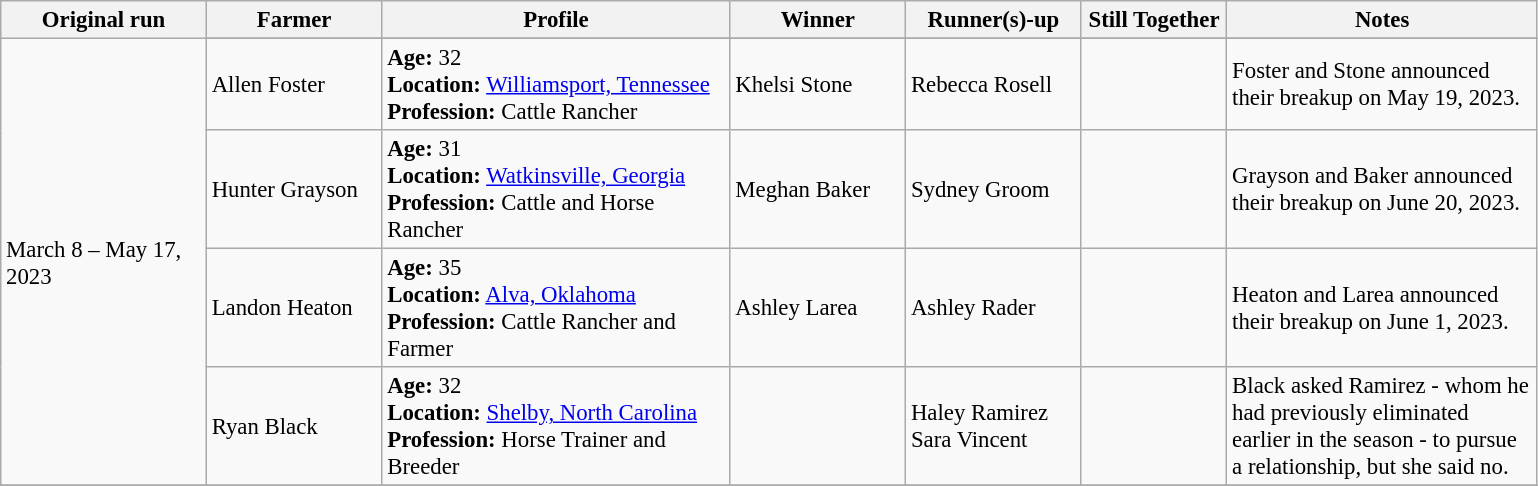<table class="wikitable plainrowheaders" style="font-size:95%;">
<tr>
<th width=130>Original run</th>
<th width=110>Farmer</th>
<th width=225>Profile</th>
<th width=110>Winner</th>
<th width=110>Runner(s)-up</th>
<th width=90>Still Together</th>
<th width=200>Notes</th>
</tr>
<tr>
<td rowspan="5">March 8 – May 17, 2023</td>
</tr>
<tr>
<td>Allen Foster</td>
<td><strong>Age:</strong> 32 <br><strong>Location:</strong> <a href='#'>Williamsport, Tennessee</a>  <br><strong>Profession:</strong> Cattle Rancher</td>
<td>Khelsi Stone</td>
<td>Rebecca Rosell</td>
<td></td>
<td>Foster and Stone announced their breakup on May 19, 2023.</td>
</tr>
<tr>
<td>Hunter Grayson</td>
<td><strong>Age:</strong> 31 <br><strong>Location:</strong> <a href='#'>Watkinsville, Georgia</a> <br><strong>Profession:</strong> Cattle and Horse Rancher</td>
<td>Meghan Baker</td>
<td>Sydney Groom</td>
<td></td>
<td>Grayson and Baker announced their breakup on June 20, 2023.</td>
</tr>
<tr>
<td>Landon Heaton</td>
<td><strong>Age:</strong> 35 <br><strong>Location:</strong> <a href='#'>Alva, Oklahoma</a>  <br><strong>Profession:</strong> Cattle Rancher and Farmer</td>
<td>Ashley Larea</td>
<td>Ashley Rader</td>
<td></td>
<td>Heaton and Larea announced their breakup on June 1, 2023.</td>
</tr>
<tr>
<td>Ryan Black</td>
<td><strong>Age:</strong> 32 <br><strong>Location:</strong> <a href='#'>Shelby, North Carolina</a>  <br><strong>Profession:</strong> Horse Trainer and Breeder</td>
<td></td>
<td>Haley Ramirez<br>Sara Vincent</td>
<td></td>
<td>Black asked Ramirez - whom he had previously eliminated earlier in the season - to pursue a relationship, but she said no.</td>
</tr>
<tr>
</tr>
</table>
